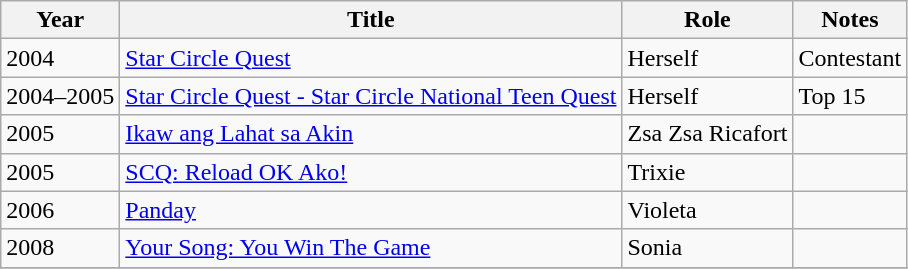<table class="wikitable sortable">
<tr>
<th>Year</th>
<th>Title</th>
<th>Role</th>
<th class="unsortable">Notes</th>
</tr>
<tr>
<td>2004</td>
<td><a href='#'>Star Circle Quest</a></td>
<td>Herself</td>
<td>Contestant</td>
</tr>
<tr>
<td>2004–2005</td>
<td><a href='#'>Star Circle Quest - Star Circle National Teen Quest</a></td>
<td>Herself</td>
<td>Top 15</td>
</tr>
<tr>
<td>2005</td>
<td><a href='#'>Ikaw ang Lahat sa Akin</a></td>
<td>Zsa Zsa Ricafort</td>
<td></td>
</tr>
<tr>
<td>2005</td>
<td><a href='#'>SCQ: Reload OK Ako!</a></td>
<td>Trixie</td>
<td></td>
</tr>
<tr>
<td>2006</td>
<td><a href='#'>Panday</a></td>
<td>Violeta</td>
<td></td>
</tr>
<tr>
<td>2008</td>
<td><a href='#'>Your Song: You Win The Game</a></td>
<td>Sonia</td>
<td></td>
</tr>
<tr>
</tr>
</table>
